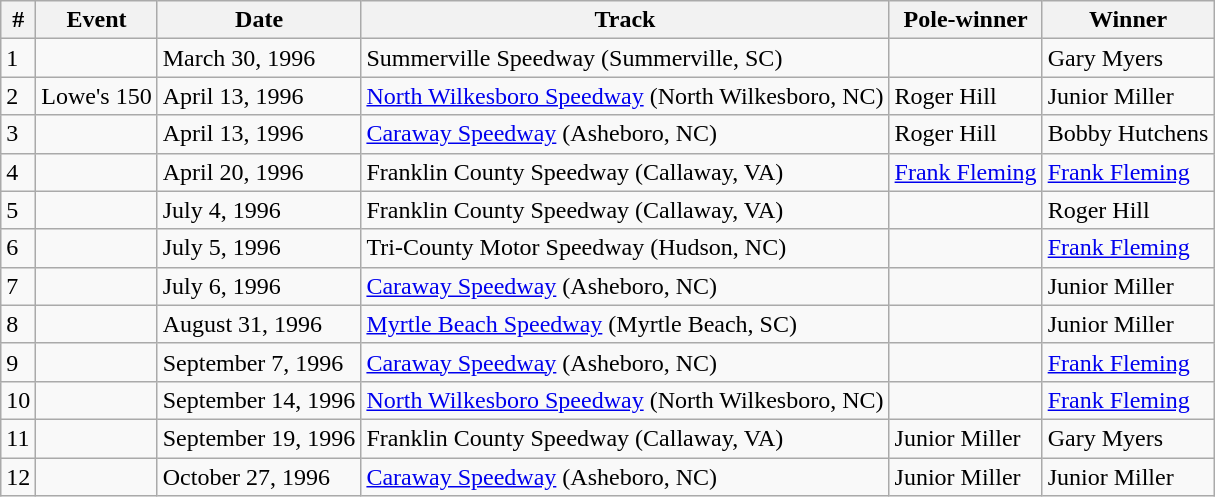<table class="wikitable">
<tr>
<th>#</th>
<th>Event</th>
<th>Date</th>
<th>Track</th>
<th>Pole-winner</th>
<th>Winner</th>
</tr>
<tr>
<td>1</td>
<td></td>
<td>March 30, 1996</td>
<td>Summerville Speedway (Summerville, SC)</td>
<td></td>
<td>Gary Myers</td>
</tr>
<tr>
<td>2</td>
<td>Lowe's 150</td>
<td>April 13, 1996</td>
<td><a href='#'>North Wilkesboro Speedway</a> (North Wilkesboro, NC)</td>
<td>Roger Hill</td>
<td>Junior Miller</td>
</tr>
<tr>
<td>3</td>
<td></td>
<td>April 13, 1996</td>
<td><a href='#'>Caraway Speedway</a> (Asheboro, NC)</td>
<td>Roger Hill</td>
<td>Bobby Hutchens</td>
</tr>
<tr>
<td>4</td>
<td></td>
<td>April 20, 1996</td>
<td>Franklin County Speedway (Callaway, VA)</td>
<td><a href='#'>Frank Fleming</a></td>
<td><a href='#'>Frank Fleming</a></td>
</tr>
<tr>
<td>5</td>
<td></td>
<td>July 4, 1996</td>
<td>Franklin County Speedway (Callaway, VA)</td>
<td></td>
<td>Roger Hill</td>
</tr>
<tr>
<td>6</td>
<td></td>
<td>July 5, 1996</td>
<td>Tri-County Motor Speedway (Hudson, NC)</td>
<td></td>
<td><a href='#'>Frank Fleming</a></td>
</tr>
<tr>
<td>7</td>
<td></td>
<td>July 6, 1996</td>
<td><a href='#'>Caraway Speedway</a> (Asheboro, NC)</td>
<td></td>
<td>Junior Miller</td>
</tr>
<tr>
<td>8</td>
<td></td>
<td>August 31, 1996</td>
<td><a href='#'>Myrtle Beach Speedway</a> (Myrtle Beach, SC)</td>
<td></td>
<td>Junior Miller</td>
</tr>
<tr>
<td>9</td>
<td></td>
<td>September 7, 1996</td>
<td><a href='#'>Caraway Speedway</a> (Asheboro, NC)</td>
<td></td>
<td><a href='#'>Frank Fleming</a></td>
</tr>
<tr>
<td>10</td>
<td></td>
<td>September 14, 1996</td>
<td><a href='#'>North Wilkesboro Speedway</a> (North Wilkesboro, NC)</td>
<td></td>
<td><a href='#'>Frank Fleming</a></td>
</tr>
<tr>
<td>11</td>
<td></td>
<td>September 19, 1996</td>
<td>Franklin County Speedway (Callaway, VA)</td>
<td>Junior Miller</td>
<td>Gary Myers</td>
</tr>
<tr>
<td>12</td>
<td></td>
<td>October 27, 1996</td>
<td><a href='#'>Caraway Speedway</a> (Asheboro, NC)</td>
<td>Junior Miller</td>
<td>Junior Miller</td>
</tr>
</table>
